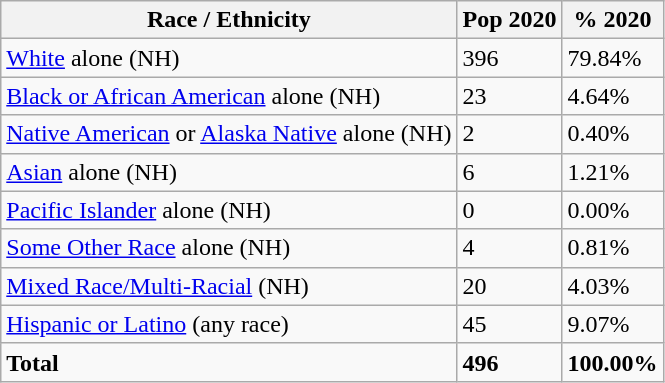<table class="wikitable">
<tr>
<th>Race / Ethnicity</th>
<th>Pop 2020</th>
<th>% 2020</th>
</tr>
<tr>
<td><a href='#'>White</a> alone (NH)</td>
<td>396</td>
<td>79.84%</td>
</tr>
<tr>
<td><a href='#'>Black or African American</a> alone (NH)</td>
<td>23</td>
<td>4.64%</td>
</tr>
<tr>
<td><a href='#'>Native American</a> or <a href='#'>Alaska Native</a> alone (NH)</td>
<td>2</td>
<td>0.40%</td>
</tr>
<tr>
<td><a href='#'>Asian</a> alone (NH)</td>
<td>6</td>
<td>1.21%</td>
</tr>
<tr>
<td><a href='#'>Pacific Islander</a> alone (NH)</td>
<td>0</td>
<td>0.00%</td>
</tr>
<tr>
<td><a href='#'>Some Other Race</a> alone (NH)</td>
<td>4</td>
<td>0.81%</td>
</tr>
<tr>
<td><a href='#'>Mixed Race/Multi-Racial</a> (NH)</td>
<td>20</td>
<td>4.03%</td>
</tr>
<tr>
<td><a href='#'>Hispanic or Latino</a> (any race)</td>
<td>45</td>
<td>9.07%</td>
</tr>
<tr>
<td><strong>Total</strong></td>
<td><strong>496</strong></td>
<td><strong>100.00%</strong></td>
</tr>
</table>
